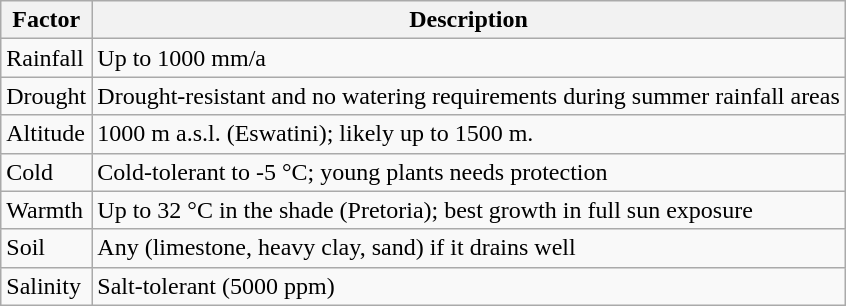<table class="wikitable">
<tr>
<th>Factor</th>
<th>Description</th>
</tr>
<tr>
<td>Rainfall</td>
<td>Up to 1000 mm/a</td>
</tr>
<tr>
<td>Drought</td>
<td>Drought-resistant and no watering requirements during summer rainfall areas</td>
</tr>
<tr>
<td>Altitude</td>
<td>1000 m a.s.l. (Eswatini); likely up to 1500 m.</td>
</tr>
<tr>
<td>Cold</td>
<td>Cold-tolerant to -5 °C; young plants needs protection</td>
</tr>
<tr>
<td>Warmth</td>
<td>Up to 32 °C in the shade (Pretoria); best growth in full sun exposure</td>
</tr>
<tr>
<td>Soil</td>
<td>Any (limestone, heavy clay, sand) if it drains well</td>
</tr>
<tr>
<td>Salinity</td>
<td>Salt-tolerant (5000 ppm)</td>
</tr>
</table>
